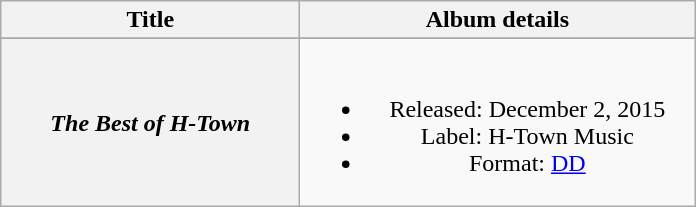<table class="wikitable plainrowheaders" style="text-align:center;" border="1">
<tr>
<th scope="col" rowspan="1" style="width:12em;">Title</th>
<th scope="col" rowspan="1" style="width:16em;">Album details</th>
</tr>
<tr>
</tr>
<tr>
<th scope="row"><em>The Best of H-Town</em></th>
<td><br><ul><li>Released: December 2, 2015</li><li>Label: H-Town Music</li><li>Format: <a href='#'>DD</a></li></ul></td>
</tr>
</table>
